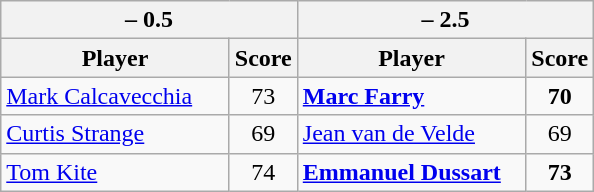<table class=wikitable>
<tr>
<th colspan=2> – 0.5</th>
<th colspan=2> – 2.5</th>
</tr>
<tr>
<th width=145>Player</th>
<th>Score</th>
<th width=145>Player</th>
<th>Score</th>
</tr>
<tr>
<td><a href='#'>Mark Calcavecchia</a></td>
<td align=center>73</td>
<td><strong><a href='#'>Marc Farry</a></strong></td>
<td align=center><strong>70</strong></td>
</tr>
<tr>
<td><a href='#'>Curtis Strange</a></td>
<td align=center>69</td>
<td><a href='#'>Jean van de Velde</a></td>
<td align=center>69</td>
</tr>
<tr>
<td><a href='#'>Tom Kite</a></td>
<td align=center>74</td>
<td><strong><a href='#'>Emmanuel Dussart</a></strong></td>
<td align=center><strong>73</strong></td>
</tr>
</table>
